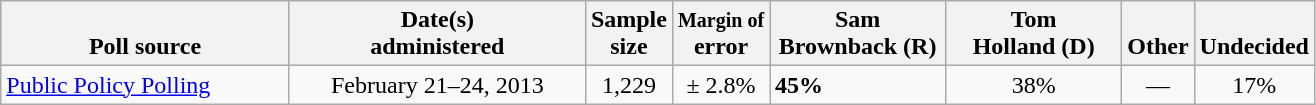<table class="wikitable">
<tr valign= bottom>
<th style="width:185px;">Poll source</th>
<th style="width:190px;">Date(s)<br>administered</th>
<th class=small>Sample<br>size</th>
<th><small>Margin of</small><br>error</th>
<th style="width:110px;">Sam<br>Brownback (R)</th>
<th style="width:110px;">Tom<br>Holland (D)</th>
<th style="width:40px;">Other</th>
<th style="width:40px;">Undecided</th>
</tr>
<tr>
<td><a href='#'>Public Policy Polling</a></td>
<td align=center>February 21–24, 2013</td>
<td align=center>1,229</td>
<td align=center>± 2.8%</td>
<td><strong>45%</strong></td>
<td align=center>38%</td>
<td align=center>—</td>
<td align=center>17%</td>
</tr>
</table>
